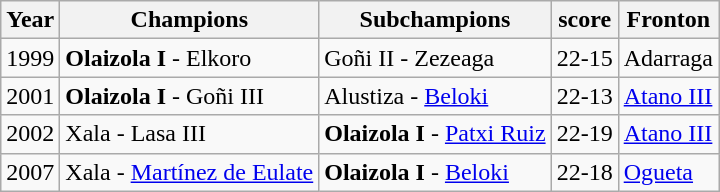<table class="wikitable">
<tr>
<th>Year</th>
<th>Champions</th>
<th>Subchampions</th>
<th>score</th>
<th>Fronton</th>
</tr>
<tr>
<td>1999</td>
<td><strong>Olaizola I</strong> - Elkoro</td>
<td>Goñi II - Zezeaga</td>
<td>22-15</td>
<td>Adarraga</td>
</tr>
<tr>
<td>2001</td>
<td><strong>Olaizola I</strong> - Goñi III</td>
<td>Alustiza - <a href='#'>Beloki</a></td>
<td>22-13</td>
<td><a href='#'>Atano III</a></td>
</tr>
<tr>
<td>2002</td>
<td>Xala - Lasa III</td>
<td><strong>Olaizola I</strong> - <a href='#'>Patxi Ruiz</a></td>
<td>22-19</td>
<td><a href='#'>Atano III</a></td>
</tr>
<tr>
<td>2007</td>
<td>Xala - <a href='#'>Martínez de Eulate</a></td>
<td><strong>Olaizola I</strong> - <a href='#'>Beloki</a></td>
<td>22-18</td>
<td><a href='#'>Ogueta</a></td>
</tr>
</table>
